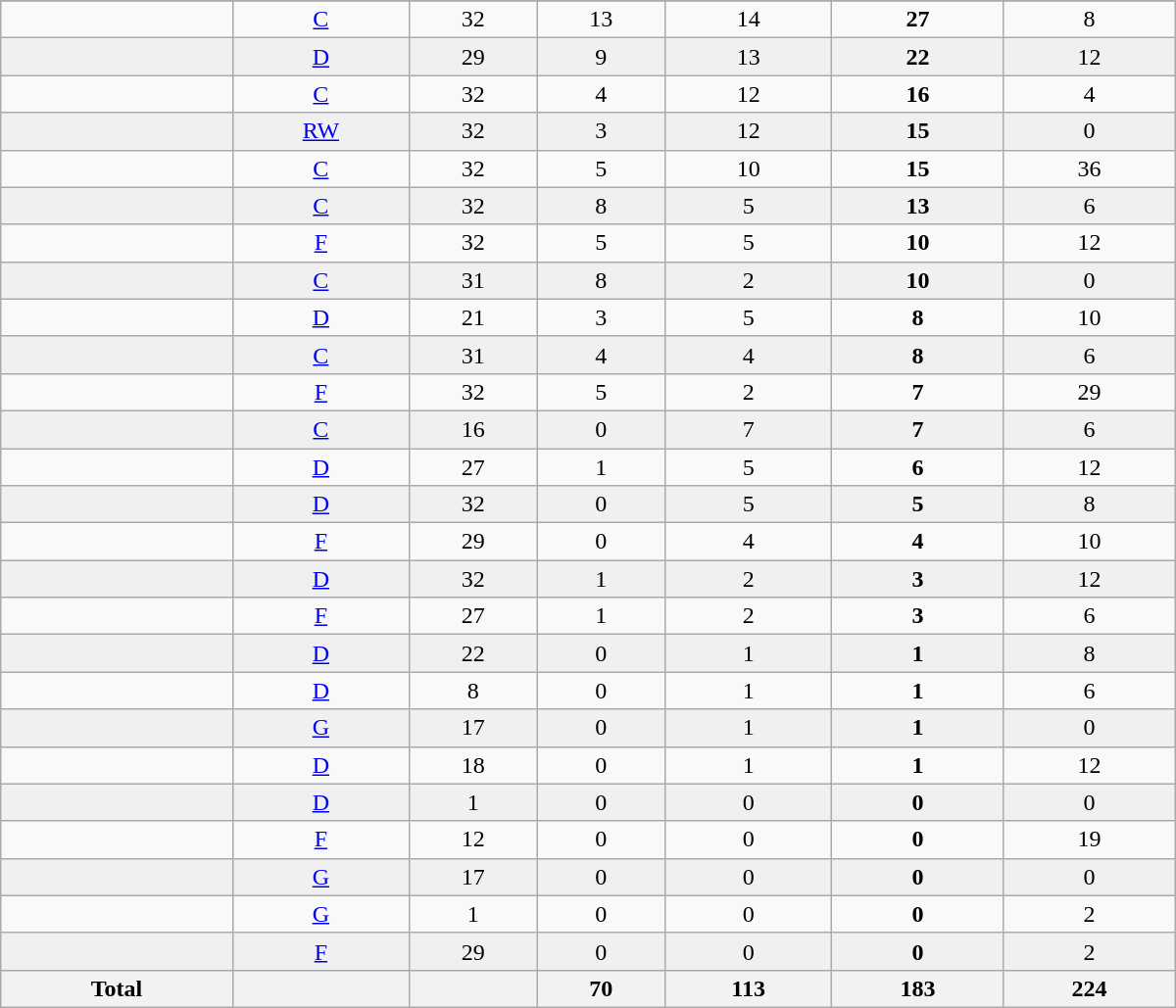<table class="wikitable sortable" width=800>
<tr align="center">
</tr>
<tr align="center" bgcolor="">
<td></td>
<td><a href='#'>C</a></td>
<td>32</td>
<td>13</td>
<td>14</td>
<td><strong>27</strong></td>
<td>8</td>
</tr>
<tr align="center" bgcolor="f0f0f0">
<td></td>
<td><a href='#'>D</a></td>
<td>29</td>
<td>9</td>
<td>13</td>
<td><strong>22</strong></td>
<td>12</td>
</tr>
<tr align="center" bgcolor="">
<td></td>
<td><a href='#'>C</a></td>
<td>32</td>
<td>4</td>
<td>12</td>
<td><strong>16</strong></td>
<td>4</td>
</tr>
<tr align="center" bgcolor="f0f0f0">
<td></td>
<td><a href='#'>RW</a></td>
<td>32</td>
<td>3</td>
<td>12</td>
<td><strong>15</strong></td>
<td>0</td>
</tr>
<tr align="center" bgcolor="">
<td></td>
<td><a href='#'>C</a></td>
<td>32</td>
<td>5</td>
<td>10</td>
<td><strong>15</strong></td>
<td>36</td>
</tr>
<tr align="center" bgcolor="f0f0f0">
<td></td>
<td><a href='#'>C</a></td>
<td>32</td>
<td>8</td>
<td>5</td>
<td><strong>13</strong></td>
<td>6</td>
</tr>
<tr align="center" bgcolor="">
<td></td>
<td><a href='#'>F</a></td>
<td>32</td>
<td>5</td>
<td>5</td>
<td><strong>10</strong></td>
<td>12</td>
</tr>
<tr align="center" bgcolor="f0f0f0">
<td></td>
<td><a href='#'>C</a></td>
<td>31</td>
<td>8</td>
<td>2</td>
<td><strong>10</strong></td>
<td>0</td>
</tr>
<tr align="center" bgcolor="">
<td></td>
<td><a href='#'>D</a></td>
<td>21</td>
<td>3</td>
<td>5</td>
<td><strong>8</strong></td>
<td>10</td>
</tr>
<tr align="center" bgcolor="f0f0f0">
<td></td>
<td><a href='#'>C</a></td>
<td>31</td>
<td>4</td>
<td>4</td>
<td><strong>8</strong></td>
<td>6</td>
</tr>
<tr align="center" bgcolor="">
<td></td>
<td><a href='#'>F</a></td>
<td>32</td>
<td>5</td>
<td>2</td>
<td><strong>7</strong></td>
<td>29</td>
</tr>
<tr align="center" bgcolor="f0f0f0">
<td></td>
<td><a href='#'>C</a></td>
<td>16</td>
<td>0</td>
<td>7</td>
<td><strong>7</strong></td>
<td>6</td>
</tr>
<tr align="center" bgcolor="">
<td></td>
<td><a href='#'>D</a></td>
<td>27</td>
<td>1</td>
<td>5</td>
<td><strong>6</strong></td>
<td>12</td>
</tr>
<tr align="center" bgcolor="f0f0f0">
<td></td>
<td><a href='#'>D</a></td>
<td>32</td>
<td>0</td>
<td>5</td>
<td><strong>5</strong></td>
<td>8</td>
</tr>
<tr align="center" bgcolor="">
<td></td>
<td><a href='#'>F</a></td>
<td>29</td>
<td>0</td>
<td>4</td>
<td><strong>4</strong></td>
<td>10</td>
</tr>
<tr align="center" bgcolor="f0f0f0">
<td></td>
<td><a href='#'>D</a></td>
<td>32</td>
<td>1</td>
<td>2</td>
<td><strong>3</strong></td>
<td>12</td>
</tr>
<tr align="center" bgcolor="">
<td></td>
<td><a href='#'>F</a></td>
<td>27</td>
<td>1</td>
<td>2</td>
<td><strong>3</strong></td>
<td>6</td>
</tr>
<tr align="center" bgcolor="f0f0f0">
<td></td>
<td><a href='#'>D</a></td>
<td>22</td>
<td>0</td>
<td>1</td>
<td><strong>1</strong></td>
<td>8</td>
</tr>
<tr align="center" bgcolor="">
<td></td>
<td><a href='#'>D</a></td>
<td>8</td>
<td>0</td>
<td>1</td>
<td><strong>1</strong></td>
<td>6</td>
</tr>
<tr align="center" bgcolor="f0f0f0">
<td></td>
<td><a href='#'>G</a></td>
<td>17</td>
<td>0</td>
<td>1</td>
<td><strong>1</strong></td>
<td>0</td>
</tr>
<tr align="center" bgcolor="">
<td></td>
<td><a href='#'>D</a></td>
<td>18</td>
<td>0</td>
<td>1</td>
<td><strong>1</strong></td>
<td>12</td>
</tr>
<tr align="center" bgcolor="f0f0f0">
<td></td>
<td><a href='#'>D</a></td>
<td>1</td>
<td>0</td>
<td>0</td>
<td><strong>0</strong></td>
<td>0</td>
</tr>
<tr align="center" bgcolor="">
<td></td>
<td><a href='#'>F</a></td>
<td>12</td>
<td>0</td>
<td>0</td>
<td><strong>0</strong></td>
<td>19</td>
</tr>
<tr align="center" bgcolor="f0f0f0">
<td></td>
<td><a href='#'>G</a></td>
<td>17</td>
<td>0</td>
<td>0</td>
<td><strong>0</strong></td>
<td>0</td>
</tr>
<tr align="center" bgcolor="">
<td></td>
<td><a href='#'>G</a></td>
<td>1</td>
<td>0</td>
<td>0</td>
<td><strong>0</strong></td>
<td>2</td>
</tr>
<tr align="center" bgcolor="f0f0f0">
<td></td>
<td><a href='#'>F</a></td>
<td>29</td>
<td>0</td>
<td>0</td>
<td><strong>0</strong></td>
<td>2</td>
</tr>
<tr>
<th>Total</th>
<th></th>
<th></th>
<th>70</th>
<th>113</th>
<th>183</th>
<th>224</th>
</tr>
</table>
